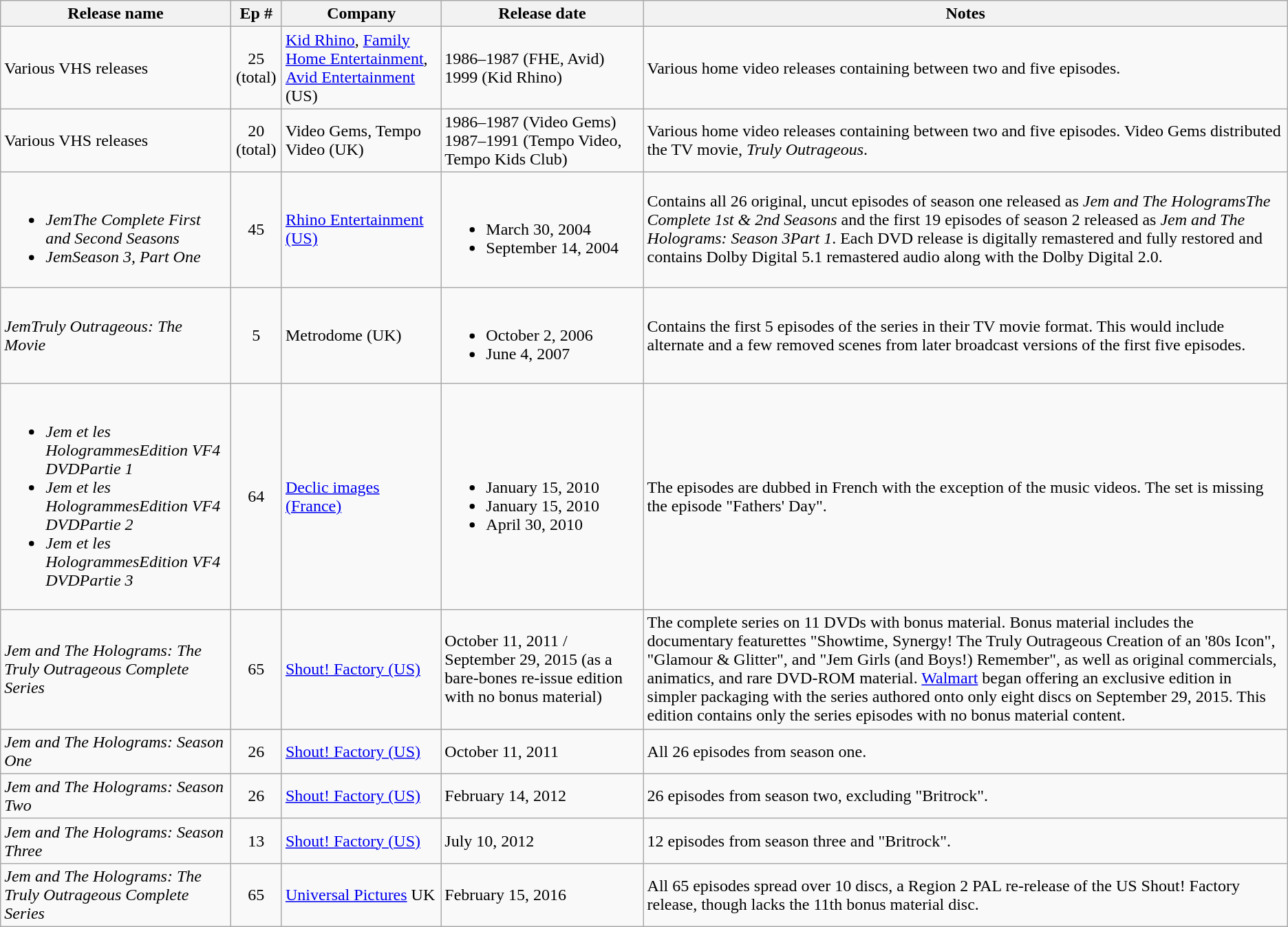<table class="wikitable">
<tr>
<th>Release name</th>
<th>Ep #</th>
<th>Company</th>
<th>Release date</th>
<th>Notes</th>
</tr>
<tr>
<td>Various VHS releases</td>
<td style="text-align:center;">25 (total)</td>
<td><a href='#'>Kid Rhino</a>, <a href='#'>Family Home Entertainment</a>, <a href='#'>Avid Entertainment</a> (US)</td>
<td>1986–1987 (FHE, Avid) 1999 (Kid Rhino)</td>
<td>Various home video releases containing between two and five episodes.</td>
</tr>
<tr>
<td>Various VHS releases</td>
<td style="text-align:center;">20 (total)</td>
<td>Video Gems, Tempo Video (UK)</td>
<td>1986–1987 (Video Gems) 1987–1991 (Tempo Video, Tempo Kids Club)</td>
<td>Various home video releases containing between two and five episodes. Video Gems distributed the TV movie, <em>Truly Outrageous</em>.</td>
</tr>
<tr>
<td><br><ul><li><em>JemThe Complete First and Second Seasons</em></li><li><em>JemSeason 3, Part One</em></li></ul></td>
<td style="text-align:center;">45</td>
<td><a href='#'>Rhino Entertainment (US)</a></td>
<td><br><ul><li>March 30, 2004</li><li>September 14, 2004</li></ul></td>
<td>Contains all 26 original, uncut episodes of season one released as <em>Jem and The HologramsThe Complete 1st & 2nd Seasons</em> and the first 19 episodes of season 2 released as <em>Jem and The Holograms: Season 3Part 1</em>. Each DVD release is digitally remastered and fully restored and contains Dolby Digital 5.1 remastered audio along with the Dolby Digital 2.0.</td>
</tr>
<tr>
<td><em>JemTruly Outrageous: The Movie</em></td>
<td style="text-align:center;">5</td>
<td>Metrodome (UK)</td>
<td><br><ul><li>October 2, 2006</li><li>June 4, 2007</li></ul></td>
<td>Contains the first 5 episodes of the series in their TV movie format. This would include alternate and a few removed scenes from later broadcast versions of the first five episodes.</td>
</tr>
<tr>
<td><br><ul><li><em>Jem et les HologrammesEdition VF4 DVDPartie 1</em></li><li><em>Jem et les HologrammesEdition VF4 DVDPartie 2</em></li><li><em>Jem et les HologrammesEdition VF4 DVDPartie 3</em></li></ul></td>
<td style="text-align:center;">64</td>
<td><a href='#'>Declic images (France)</a></td>
<td><br><ul><li>January 15, 2010</li><li>January 15, 2010</li><li>April 30, 2010</li></ul></td>
<td>The episodes are dubbed in French with the exception of the music videos. The set is missing the episode "Fathers' Day".</td>
</tr>
<tr>
<td><em>Jem and The Holograms: The Truly Outrageous Complete Series</em></td>
<td style="text-align:center;">65</td>
<td><a href='#'>Shout! Factory (US)</a></td>
<td>October 11, 2011 / September 29, 2015 (as a bare-bones re-issue edition with no bonus material)</td>
<td>The complete series on 11 DVDs with bonus material. Bonus material includes the documentary featurettes "Showtime, Synergy! The Truly Outrageous Creation of an '80s Icon", "Glamour & Glitter", and "Jem Girls (and Boys!) Remember", as well as original commercials, animatics, and rare DVD-ROM material. <a href='#'>Walmart</a> began offering an exclusive edition in simpler packaging with the series authored onto only eight discs on September 29, 2015. This edition contains only the series episodes with no bonus material content.</td>
</tr>
<tr>
<td><em>Jem and The Holograms: Season One</em></td>
<td style="text-align:center;">26</td>
<td><a href='#'>Shout! Factory (US)</a></td>
<td>October 11, 2011</td>
<td>All 26 episodes from season one.</td>
</tr>
<tr>
<td><em>Jem and The Holograms: Season Two</em></td>
<td style="text-align:center;">26</td>
<td><a href='#'>Shout! Factory (US)</a></td>
<td>February 14, 2012</td>
<td>26 episodes from season two, excluding "Britrock".</td>
</tr>
<tr>
<td><em>Jem and The Holograms: Season Three</em></td>
<td style="text-align:center;">13</td>
<td><a href='#'>Shout! Factory (US)</a></td>
<td>July 10, 2012</td>
<td>12 episodes from season three and "Britrock".</td>
</tr>
<tr>
<td><em>Jem and The Holograms: The Truly Outrageous Complete Series</em></td>
<td style="text-align:center;">65</td>
<td><a href='#'>Universal Pictures</a> UK</td>
<td>February 15, 2016</td>
<td>All 65 episodes spread over 10 discs, a Region 2 PAL re-release of the US Shout! Factory release, though lacks the 11th bonus material disc.</td>
</tr>
</table>
